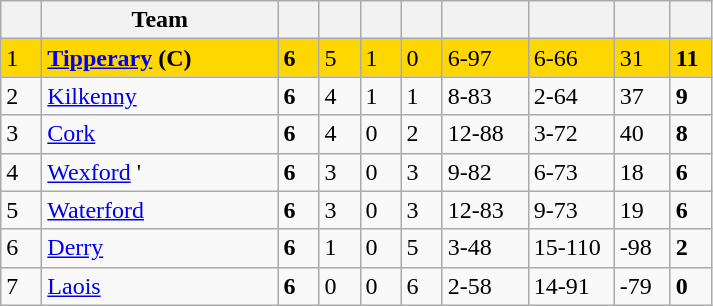<table class="wikitable" style="text-align: centre;">
<tr>
<th width=20></th>
<th width=150>Team</th>
<th width=20></th>
<th width=20></th>
<th width=20></th>
<th width=20></th>
<th width=50></th>
<th width=50></th>
<th width=30></th>
<th width=20></th>
</tr>
<tr style="background:gold;">
<td>1</td>
<td align=left><strong><a href='#'>Tipperary</a> (C) </strong></td>
<td><strong>6</strong></td>
<td>5</td>
<td>1</td>
<td>0</td>
<td>6-97</td>
<td>6-66</td>
<td>31</td>
<td><strong>11</strong></td>
</tr>
<tr>
<td>2</td>
<td align=left><a href='#'>Kilkenny</a></td>
<td><strong>6</strong></td>
<td>4</td>
<td>1</td>
<td>1</td>
<td>8-83</td>
<td>2-64</td>
<td>37</td>
<td><strong>9</strong></td>
</tr>
<tr>
<td>3</td>
<td align=left><a href='#'>Cork</a></td>
<td><strong>6</strong></td>
<td>4</td>
<td>0</td>
<td>2</td>
<td>12-88</td>
<td>3-72</td>
<td>40</td>
<td><strong>8</strong></td>
</tr>
<tr>
<td>4</td>
<td align=left><a href='#'>Wexford</a> '</td>
<td><strong>6</strong></td>
<td>3</td>
<td>0</td>
<td>3</td>
<td>9-82</td>
<td>6-73</td>
<td>18</td>
<td><strong>6</strong></td>
</tr>
<tr>
<td>5</td>
<td align=left><a href='#'>Waterford</a></td>
<td><strong>6</strong></td>
<td>3</td>
<td>0</td>
<td>3</td>
<td>12-83</td>
<td>9-73</td>
<td>19</td>
<td><strong>6</strong></td>
</tr>
<tr>
<td>6</td>
<td align=left><a href='#'>Derry</a></td>
<td><strong>6</strong></td>
<td>1</td>
<td>0</td>
<td>5</td>
<td>3-48</td>
<td>15-110</td>
<td>-98</td>
<td><strong>2</strong></td>
</tr>
<tr>
<td>7</td>
<td align=left><a href='#'>Laois</a></td>
<td><strong>6</strong></td>
<td>0</td>
<td>0</td>
<td>6</td>
<td>2-58</td>
<td>14-91</td>
<td>-79</td>
<td><strong>0</strong></td>
</tr>
</table>
